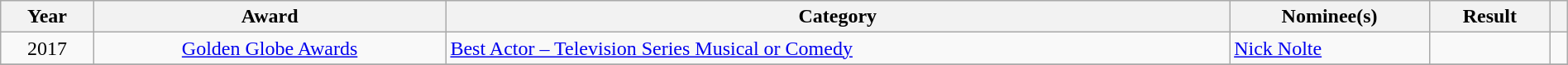<table class="wikitable sortable plainrowheaders" style="width:100%;">
<tr>
<th scope="col">Year</th>
<th scope="col">Award</th>
<th scope="col">Category</th>
<th scope="col">Nominee(s)</th>
<th scope="col">Result</th>
<th scope="col" class="unsortable"></th>
</tr>
<tr>
<td align="center">2017</td>
<td align="center"><a href='#'>Golden Globe Awards</a></td>
<td><a href='#'>Best Actor – Television Series Musical or Comedy</a></td>
<td><a href='#'>Nick Nolte</a></td>
<td></td>
<td align="center"></td>
</tr>
<tr>
</tr>
</table>
